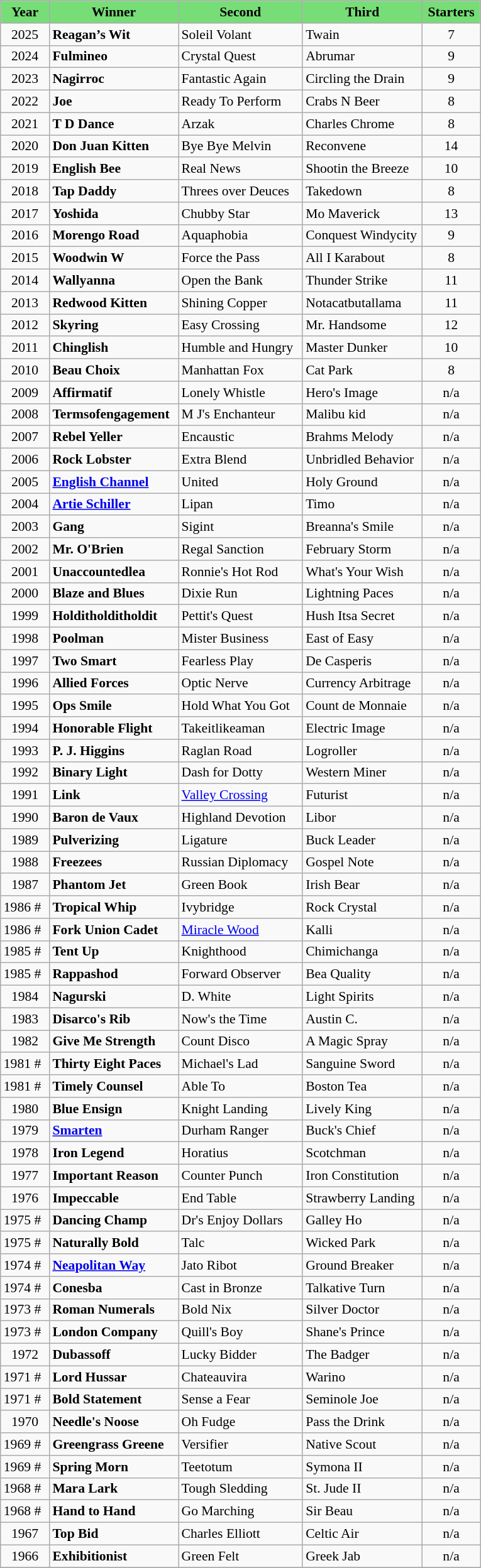<table class = "wikitable sortable" | border="1" cellpadding="0" style="border-collapse: collapse; font-size:90%">
<tr bgcolor="#77dd77" align="center">
<td width="45px"><strong>Year</strong> <br></td>
<td width="130px"><strong>Winner</strong> <br></td>
<td width="125px"><strong>Second</strong> <br></td>
<td width="120px"><strong>Third</strong> <br></td>
<td width="55px"><strong>Starters</strong></td>
</tr>
<tr>
<td align="center">2025</td>
<td><strong>Reagan’s Wit</strong></td>
<td>Soleil Volant</td>
<td>Twain</td>
<td align="center">7</td>
</tr>
<tr>
<td align="center">2024</td>
<td><strong>Fulmineo</strong></td>
<td>Crystal Quest</td>
<td>Abrumar</td>
<td align="center">9</td>
</tr>
<tr>
<td align="center">2023</td>
<td><strong>Nagirroc</strong></td>
<td>Fantastic Again</td>
<td>Circling the Drain</td>
<td align="center">9</td>
</tr>
<tr>
<td align=center>2022</td>
<td><strong>Joe</strong></td>
<td>Ready To Perform</td>
<td>Crabs N Beer</td>
<td align=center>8</td>
</tr>
<tr>
<td align=center>2021</td>
<td><strong>T D Dance</strong></td>
<td>Arzak</td>
<td>Charles Chrome</td>
<td align=center>8</td>
</tr>
<tr>
<td align=center>2020</td>
<td><strong>Don Juan Kitten</strong></td>
<td>Bye Bye Melvin</td>
<td>Reconvene</td>
<td align=center>14</td>
</tr>
<tr>
<td align=center>2019</td>
<td><strong>English Bee</strong></td>
<td>Real News</td>
<td>Shootin the Breeze</td>
<td align=center>10</td>
</tr>
<tr>
<td align=center>2018</td>
<td><strong>Tap Daddy</strong></td>
<td>Threes over Deuces</td>
<td>Takedown</td>
<td align=center>8</td>
</tr>
<tr>
<td align=center>2017</td>
<td><strong>Yoshida</strong></td>
<td>Chubby Star</td>
<td>Mo Maverick</td>
<td align=center>13</td>
</tr>
<tr>
<td align=center>2016</td>
<td><strong>Morengo Road</strong></td>
<td>Aquaphobia</td>
<td>Conquest Windycity</td>
<td align=center>9</td>
</tr>
<tr>
<td align=center>2015</td>
<td><strong>Woodwin W</strong></td>
<td>Force the Pass</td>
<td>All I Karabout</td>
<td align=center>8</td>
</tr>
<tr>
<td align=center>2014</td>
<td><strong>Wallyanna</strong></td>
<td>Open the Bank</td>
<td>Thunder Strike</td>
<td align=center>11</td>
</tr>
<tr>
<td align=center>2013</td>
<td><strong>Redwood Kitten</strong></td>
<td>Shining Copper</td>
<td>Notacatbutallama</td>
<td align=center>11</td>
</tr>
<tr>
<td align=center>2012</td>
<td><strong>Skyring</strong></td>
<td>Easy Crossing</td>
<td>Mr. Handsome</td>
<td align=center>12</td>
</tr>
<tr>
<td align=center>2011</td>
<td><strong>Chinglish</strong></td>
<td>Humble and Hungry</td>
<td>Master Dunker</td>
<td align=center>10</td>
</tr>
<tr>
<td align=center>2010</td>
<td><strong>Beau Choix</strong></td>
<td>Manhattan Fox</td>
<td>Cat Park</td>
<td align=center>8</td>
</tr>
<tr>
<td align=center>2009</td>
<td><strong>Affirmatif</strong></td>
<td>Lonely Whistle</td>
<td>Hero's Image</td>
<td align=center>n/a</td>
</tr>
<tr>
<td align=center>2008</td>
<td><strong>Termsofengagement</strong></td>
<td>M J's Enchanteur</td>
<td>Malibu kid</td>
<td align=center>n/a</td>
</tr>
<tr>
<td align=center>2007</td>
<td><strong>Rebel Yeller</strong></td>
<td>Encaustic</td>
<td>Brahms Melody</td>
<td align=center>n/a</td>
</tr>
<tr>
<td align=center>2006</td>
<td><strong>Rock Lobster</strong></td>
<td>Extra Blend</td>
<td>Unbridled Behavior</td>
<td align=center>n/a</td>
</tr>
<tr>
<td align=center>2005</td>
<td><strong><a href='#'>English Channel</a></strong></td>
<td>United</td>
<td>Holy Ground</td>
<td align=center>n/a</td>
</tr>
<tr>
<td align=center>2004</td>
<td><strong><a href='#'>Artie Schiller</a></strong></td>
<td>Lipan</td>
<td>Timo</td>
<td align=center>n/a</td>
</tr>
<tr>
<td align=center>2003</td>
<td><strong>Gang</strong></td>
<td>Sigint</td>
<td>Breanna's Smile</td>
<td align=center>n/a</td>
</tr>
<tr>
<td align=center>2002</td>
<td><strong>Mr. O'Brien</strong></td>
<td>Regal Sanction</td>
<td>February Storm</td>
<td align=center>n/a</td>
</tr>
<tr>
<td align=center>2001</td>
<td><strong>Unaccountedlea</strong></td>
<td>Ronnie's Hot Rod</td>
<td>What's Your Wish</td>
<td align=center>n/a</td>
</tr>
<tr>
<td align=center>2000</td>
<td><strong>Blaze and Blues</strong></td>
<td>Dixie Run</td>
<td>Lightning Paces</td>
<td align=center>n/a</td>
</tr>
<tr>
<td align=center>1999</td>
<td><strong>Holditholditholdit</strong></td>
<td>Pettit's Quest</td>
<td>Hush Itsa Secret</td>
<td align=center>n/a</td>
</tr>
<tr>
<td align=center>1998</td>
<td><strong>Poolman</strong></td>
<td>Mister Business</td>
<td>East of Easy</td>
<td align=center>n/a</td>
</tr>
<tr>
<td align=center>1997</td>
<td><strong>Two Smart</strong></td>
<td>Fearless Play</td>
<td>De Casperis</td>
<td align=center>n/a</td>
</tr>
<tr>
<td align=center>1996</td>
<td><strong>Allied Forces</strong></td>
<td>Optic Nerve</td>
<td>Currency Arbitrage</td>
<td align=center>n/a</td>
</tr>
<tr>
<td align=center>1995</td>
<td><strong>Ops Smile</strong></td>
<td>Hold What You Got</td>
<td>Count de Monnaie</td>
<td align=center>n/a</td>
</tr>
<tr>
<td align=center>1994</td>
<td><strong>Honorable Flight</strong></td>
<td>Takeitlikeaman</td>
<td>Electric Image</td>
<td align=center>n/a</td>
</tr>
<tr>
<td align=center>1993</td>
<td><strong>P. J. Higgins</strong></td>
<td>Raglan Road</td>
<td>Logroller</td>
<td align=center>n/a</td>
</tr>
<tr>
<td align=center>1992</td>
<td><strong>Binary Light</strong></td>
<td>Dash for Dotty</td>
<td>Western Miner</td>
<td align=center>n/a</td>
</tr>
<tr>
<td align=center>1991</td>
<td><strong>Link</strong></td>
<td><a href='#'>Valley Crossing</a></td>
<td>Futurist</td>
<td align=center>n/a</td>
</tr>
<tr>
<td align=center>1990</td>
<td><strong>Baron de Vaux</strong></td>
<td>Highland Devotion</td>
<td>Libor</td>
<td align=center>n/a</td>
</tr>
<tr>
<td align=center>1989</td>
<td><strong>Pulverizing</strong></td>
<td>Ligature</td>
<td>Buck Leader</td>
<td align=center>n/a</td>
</tr>
<tr>
<td align=center>1988</td>
<td><strong>Freezees</strong></td>
<td>Russian Diplomacy</td>
<td>Gospel Note</td>
<td align=center>n/a</td>
</tr>
<tr>
<td align=center>1987</td>
<td><strong>Phantom Jet</strong></td>
<td>Green Book</td>
<td>Irish Bear</td>
<td align=center>n/a</td>
</tr>
<tr>
<td>1986  #</td>
<td><strong>Tropical Whip</strong></td>
<td>Ivybridge</td>
<td>Rock Crystal</td>
<td align=center>n/a</td>
</tr>
<tr>
<td>1986  #</td>
<td><strong>Fork Union Cadet</strong></td>
<td><a href='#'>Miracle Wood</a></td>
<td>Kalli</td>
<td align=center>n/a</td>
</tr>
<tr>
<td>1985  #</td>
<td><strong>Tent Up</strong></td>
<td>Knighthood</td>
<td>Chimichanga</td>
<td align=center>n/a</td>
</tr>
<tr>
<td>1985  #</td>
<td><strong>Rappashod</strong></td>
<td>Forward Observer</td>
<td>Bea Quality</td>
<td align=center>n/a</td>
</tr>
<tr>
<td align=center>1984</td>
<td><strong>Nagurski</strong></td>
<td>D. White</td>
<td>Light Spirits</td>
<td align=center>n/a</td>
</tr>
<tr>
<td align=center>1983</td>
<td><strong>Disarco's Rib</strong></td>
<td>Now's the Time</td>
<td>Austin C.</td>
<td align=center>n/a</td>
</tr>
<tr>
<td align=center>1982</td>
<td><strong>Give Me Strength</strong></td>
<td>Count Disco</td>
<td>A Magic Spray</td>
<td align=center>n/a</td>
</tr>
<tr>
<td>1981  #</td>
<td><strong>Thirty Eight Paces</strong></td>
<td>Michael's Lad</td>
<td>Sanguine Sword</td>
<td align=center>n/a</td>
</tr>
<tr>
<td>1981  #</td>
<td><strong>Timely Counsel</strong></td>
<td>Able To</td>
<td>Boston Tea</td>
<td align=center>n/a</td>
</tr>
<tr>
<td align=center>1980</td>
<td><strong>Blue Ensign</strong></td>
<td>Knight Landing</td>
<td>Lively King</td>
<td align=center>n/a</td>
</tr>
<tr>
<td align=center>1979</td>
<td><strong><a href='#'>Smarten</a></strong></td>
<td>Durham Ranger</td>
<td>Buck's Chief</td>
<td align=center>n/a</td>
</tr>
<tr>
<td align=center>1978</td>
<td><strong>Iron Legend</strong></td>
<td>Horatius</td>
<td>Scotchman</td>
<td align=center>n/a</td>
</tr>
<tr>
<td align=center>1977</td>
<td><strong>Important Reason</strong></td>
<td>Counter Punch</td>
<td>Iron Constitution</td>
<td align=center>n/a</td>
</tr>
<tr>
<td align=center>1976</td>
<td><strong>Impeccable</strong></td>
<td>End Table</td>
<td>Strawberry Landing</td>
<td align=center>n/a</td>
</tr>
<tr>
<td>1975  #</td>
<td><strong>Dancing Champ</strong></td>
<td>Dr's Enjoy Dollars</td>
<td>Galley Ho</td>
<td align=center>n/a</td>
</tr>
<tr>
<td>1975  #</td>
<td><strong>Naturally Bold</strong></td>
<td>Talc</td>
<td>Wicked Park</td>
<td align=center>n/a</td>
</tr>
<tr>
<td>1974  #</td>
<td><strong><a href='#'>Neapolitan Way</a></strong></td>
<td>Jato Ribot</td>
<td>Ground Breaker</td>
<td align=center>n/a</td>
</tr>
<tr>
<td>1974  #</td>
<td><strong>Conesba</strong></td>
<td>Cast in Bronze</td>
<td>Talkative Turn</td>
<td align=center>n/a</td>
</tr>
<tr>
<td>1973  #</td>
<td><strong>Roman Numerals</strong></td>
<td>Bold Nix</td>
<td>Silver Doctor</td>
<td align=center>n/a</td>
</tr>
<tr>
<td>1973  #</td>
<td><strong>London Company</strong></td>
<td>Quill's Boy</td>
<td>Shane's Prince</td>
<td align=center>n/a</td>
</tr>
<tr>
<td align=center>1972</td>
<td><strong>Dubassoff</strong></td>
<td>Lucky Bidder</td>
<td>The Badger</td>
<td align=center>n/a</td>
</tr>
<tr>
<td>1971  #</td>
<td><strong>Lord Hussar</strong></td>
<td>Chateauvira</td>
<td>Warino</td>
<td align=center>n/a</td>
</tr>
<tr>
<td>1971  #</td>
<td><strong>Bold Statement</strong></td>
<td>Sense a Fear</td>
<td>Seminole Joe</td>
<td align=center>n/a</td>
</tr>
<tr>
<td align=center>1970</td>
<td><strong>Needle's Noose</strong></td>
<td>Oh Fudge</td>
<td>Pass the Drink</td>
<td align=center>n/a</td>
</tr>
<tr>
<td>1969  #</td>
<td><strong>Greengrass Greene</strong></td>
<td>Versifier</td>
<td>Native Scout</td>
<td align=center>n/a</td>
</tr>
<tr>
<td>1969  #</td>
<td><strong>Spring Morn</strong></td>
<td>Teetotum</td>
<td>Symona II</td>
<td align=center>n/a</td>
</tr>
<tr>
<td>1968  #</td>
<td><strong>Mara Lark</strong></td>
<td>Tough Sledding</td>
<td>St. Jude II</td>
<td align=center>n/a</td>
</tr>
<tr>
<td>1968  #</td>
<td><strong>Hand to Hand</strong></td>
<td>Go Marching</td>
<td>Sir Beau</td>
<td align=center>n/a</td>
</tr>
<tr>
<td align=center>1967</td>
<td><strong>Top Bid</strong></td>
<td>Charles Elliott</td>
<td>Celtic Air</td>
<td align=center>n/a</td>
</tr>
<tr>
<td align=center>1966</td>
<td><strong>Exhibitionist</strong></td>
<td>Green Felt</td>
<td>Greek Jab</td>
<td align=center>n/a</td>
</tr>
<tr>
</tr>
</table>
